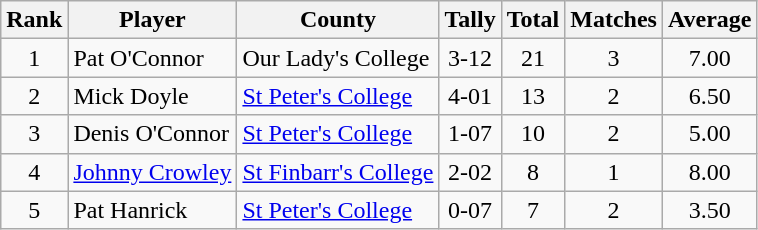<table class="wikitable">
<tr>
<th>Rank</th>
<th>Player</th>
<th>County</th>
<th>Tally</th>
<th>Total</th>
<th>Matches</th>
<th>Average</th>
</tr>
<tr>
<td rowspan=1 align=center>1</td>
<td>Pat O'Connor</td>
<td>Our Lady's College</td>
<td align=center>3-12</td>
<td align=center>21</td>
<td align=center>3</td>
<td align=center>7.00</td>
</tr>
<tr>
<td rowspan=1 align=center>2</td>
<td>Mick Doyle</td>
<td><a href='#'>St Peter's College</a></td>
<td align=center>4-01</td>
<td align=center>13</td>
<td align=center>2</td>
<td align=center>6.50</td>
</tr>
<tr>
<td rowspan=1 align=center>3</td>
<td>Denis O'Connor</td>
<td><a href='#'>St Peter's College</a></td>
<td align=center>1-07</td>
<td align=center>10</td>
<td align=center>2</td>
<td align=center>5.00</td>
</tr>
<tr>
<td rowspan=1 align=center>4</td>
<td><a href='#'>Johnny Crowley</a></td>
<td><a href='#'>St Finbarr's College</a></td>
<td align=center>2-02</td>
<td align=center>8</td>
<td align=center>1</td>
<td align=center>8.00</td>
</tr>
<tr>
<td rowspan=1 align=center>5</td>
<td>Pat Hanrick</td>
<td><a href='#'>St Peter's College</a></td>
<td align=center>0-07</td>
<td align=center>7</td>
<td align=center>2</td>
<td align=center>3.50</td>
</tr>
</table>
